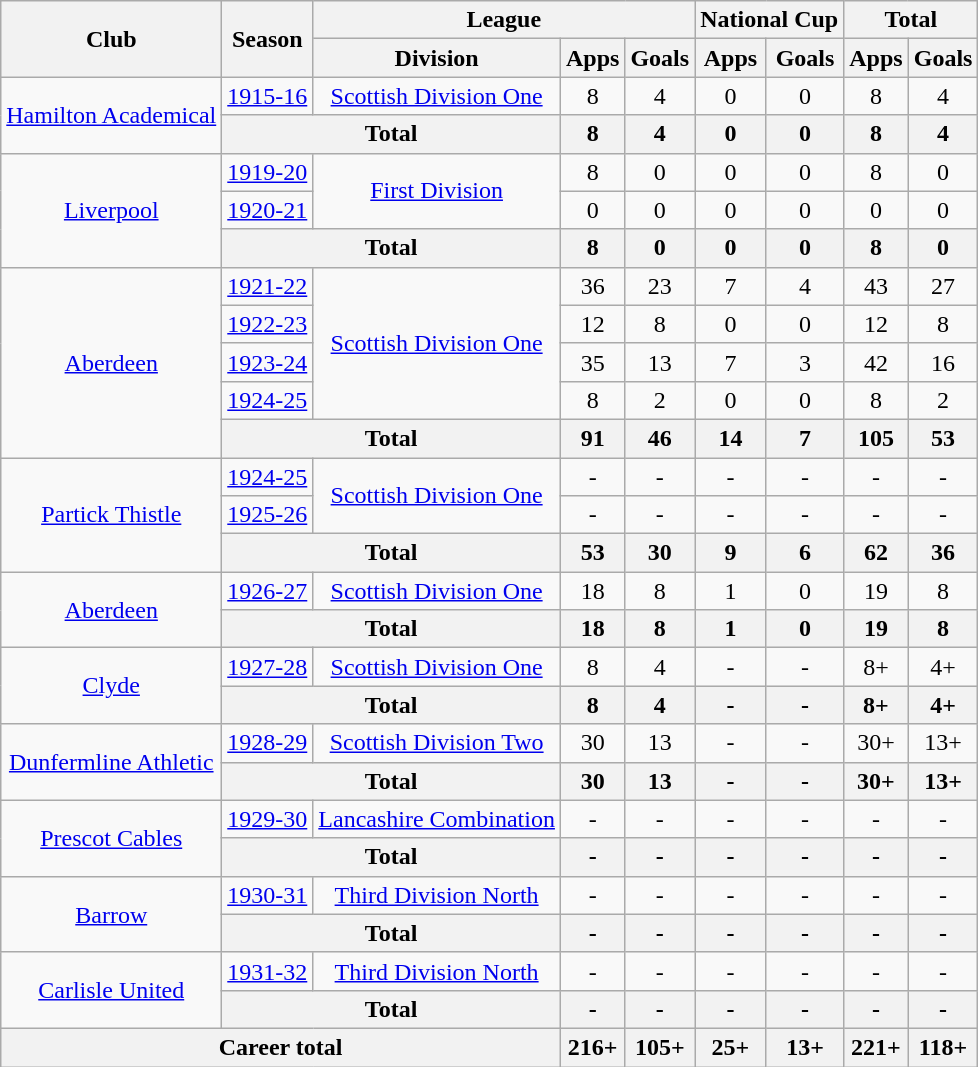<table class="wikitable" style="text-align:center">
<tr>
<th rowspan="2">Club</th>
<th rowspan="2">Season</th>
<th colspan="3">League</th>
<th colspan="2">National Cup</th>
<th colspan="2">Total</th>
</tr>
<tr>
<th>Division</th>
<th>Apps</th>
<th>Goals</th>
<th>Apps</th>
<th>Goals</th>
<th>Apps</th>
<th>Goals</th>
</tr>
<tr>
<td rowspan="2"><a href='#'>Hamilton Academical</a></td>
<td><a href='#'>1915-16</a></td>
<td><a href='#'>Scottish Division One</a></td>
<td>8</td>
<td>4</td>
<td>0</td>
<td>0</td>
<td>8</td>
<td>4</td>
</tr>
<tr>
<th colspan="2">Total</th>
<th>8</th>
<th>4</th>
<th>0</th>
<th>0</th>
<th>8</th>
<th>4</th>
</tr>
<tr>
<td rowspan="3"><a href='#'>Liverpool</a></td>
<td><a href='#'>1919-20</a></td>
<td rowspan="2"><a href='#'>First Division</a></td>
<td>8</td>
<td>0</td>
<td>0</td>
<td>0</td>
<td>8</td>
<td>0</td>
</tr>
<tr>
<td><a href='#'>1920-21</a></td>
<td>0</td>
<td>0</td>
<td>0</td>
<td>0</td>
<td>0</td>
<td>0</td>
</tr>
<tr>
<th colspan="2">Total</th>
<th>8</th>
<th>0</th>
<th>0</th>
<th>0</th>
<th>8</th>
<th>0</th>
</tr>
<tr>
<td rowspan="5"><a href='#'>Aberdeen</a></td>
<td><a href='#'>1921-22</a></td>
<td rowspan="4"><a href='#'>Scottish Division One</a></td>
<td>36</td>
<td>23</td>
<td>7</td>
<td>4</td>
<td>43</td>
<td>27</td>
</tr>
<tr>
<td><a href='#'>1922-23</a></td>
<td>12</td>
<td>8</td>
<td>0</td>
<td>0</td>
<td>12</td>
<td>8</td>
</tr>
<tr>
<td><a href='#'>1923-24</a></td>
<td>35</td>
<td>13</td>
<td>7</td>
<td>3</td>
<td>42</td>
<td>16</td>
</tr>
<tr>
<td><a href='#'>1924-25</a></td>
<td>8</td>
<td>2</td>
<td>0</td>
<td>0</td>
<td>8</td>
<td>2</td>
</tr>
<tr>
<th colspan="2">Total</th>
<th>91</th>
<th>46</th>
<th>14</th>
<th>7</th>
<th>105</th>
<th>53</th>
</tr>
<tr>
<td rowspan="3"><a href='#'>Partick Thistle</a></td>
<td><a href='#'>1924-25</a></td>
<td rowspan="2"><a href='#'>Scottish Division One</a></td>
<td>-</td>
<td>-</td>
<td>-</td>
<td>-</td>
<td>-</td>
<td>-</td>
</tr>
<tr>
<td><a href='#'>1925-26</a></td>
<td>-</td>
<td>-</td>
<td>-</td>
<td>-</td>
<td>-</td>
<td>-</td>
</tr>
<tr>
<th colspan="2">Total</th>
<th>53</th>
<th>30</th>
<th>9</th>
<th>6</th>
<th>62</th>
<th>36</th>
</tr>
<tr>
<td rowspan="2"><a href='#'>Aberdeen</a></td>
<td><a href='#'>1926-27</a></td>
<td><a href='#'>Scottish Division One</a></td>
<td>18</td>
<td>8</td>
<td>1</td>
<td>0</td>
<td>19</td>
<td>8</td>
</tr>
<tr>
<th colspan="2">Total</th>
<th>18</th>
<th>8</th>
<th>1</th>
<th>0</th>
<th>19</th>
<th>8</th>
</tr>
<tr>
<td rowspan="2"><a href='#'>Clyde</a></td>
<td><a href='#'>1927-28</a></td>
<td><a href='#'>Scottish Division One</a></td>
<td>8</td>
<td>4</td>
<td>-</td>
<td>-</td>
<td>8+</td>
<td>4+</td>
</tr>
<tr>
<th colspan="2">Total</th>
<th>8</th>
<th>4</th>
<th>-</th>
<th>-</th>
<th>8+</th>
<th>4+</th>
</tr>
<tr>
<td rowspan="2"><a href='#'>Dunfermline Athletic</a></td>
<td><a href='#'>1928-29</a></td>
<td><a href='#'>Scottish Division Two</a></td>
<td>30</td>
<td>13</td>
<td>-</td>
<td>-</td>
<td>30+</td>
<td>13+</td>
</tr>
<tr>
<th colspan="2">Total</th>
<th>30</th>
<th>13</th>
<th>-</th>
<th>-</th>
<th>30+</th>
<th>13+</th>
</tr>
<tr>
<td rowspan="2"><a href='#'>Prescot Cables</a></td>
<td><a href='#'>1929-30</a></td>
<td><a href='#'>Lancashire Combination</a></td>
<td>-</td>
<td>-</td>
<td>-</td>
<td>-</td>
<td>-</td>
<td>-</td>
</tr>
<tr>
<th colspan="2">Total</th>
<th>-</th>
<th>-</th>
<th>-</th>
<th>-</th>
<th>-</th>
<th>-</th>
</tr>
<tr>
<td rowspan="2"><a href='#'>Barrow</a></td>
<td><a href='#'>1930-31</a></td>
<td><a href='#'>Third Division North</a></td>
<td>-</td>
<td>-</td>
<td>-</td>
<td>-</td>
<td>-</td>
<td>-</td>
</tr>
<tr>
<th colspan="2">Total</th>
<th>-</th>
<th>-</th>
<th>-</th>
<th>-</th>
<th>-</th>
<th>-</th>
</tr>
<tr>
<td rowspan="2"><a href='#'>Carlisle United</a></td>
<td><a href='#'>1931-32</a></td>
<td><a href='#'>Third Division North</a></td>
<td>-</td>
<td>-</td>
<td>-</td>
<td>-</td>
<td>-</td>
<td>-</td>
</tr>
<tr>
<th colspan="2">Total</th>
<th>-</th>
<th>-</th>
<th>-</th>
<th>-</th>
<th>-</th>
<th>-</th>
</tr>
<tr>
<th colspan="3">Career total</th>
<th>216+</th>
<th>105+</th>
<th>25+</th>
<th>13+</th>
<th>221+</th>
<th>118+</th>
</tr>
</table>
